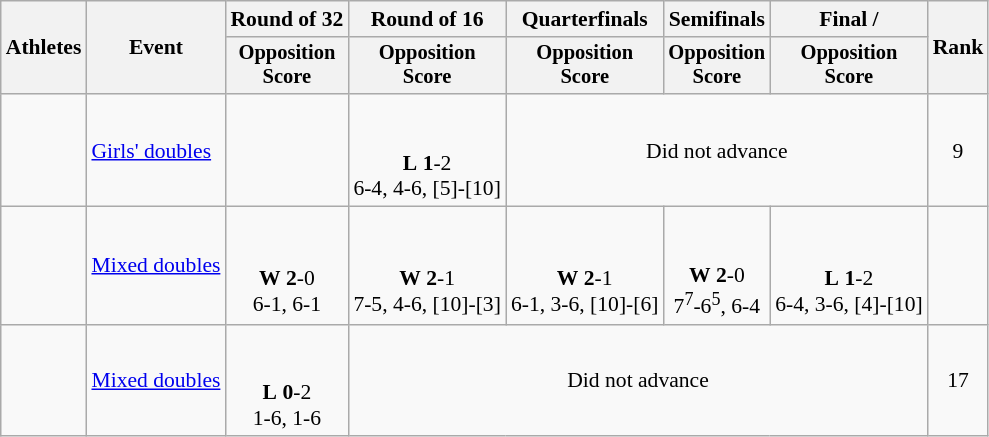<table class=wikitable style="font-size:90%">
<tr>
<th rowspan="2">Athletes</th>
<th rowspan="2">Event</th>
<th>Round of 32</th>
<th>Round of 16</th>
<th>Quarterfinals</th>
<th>Semifinals</th>
<th>Final / </th>
<th rowspan=2>Rank</th>
</tr>
<tr style="font-size:95%">
<th>Opposition<br>Score</th>
<th>Opposition<br>Score</th>
<th>Opposition<br>Score</th>
<th>Opposition<br>Score</th>
<th>Opposition<br>Score</th>
</tr>
<tr align=center>
<td align=left><br></td>
<td align=left><a href='#'>Girls' doubles</a></td>
<td></td>
<td><br><br><strong>L</strong> <strong>1</strong>-2 <br> 6-4, 4-6, [5]-[10]</td>
<td colspan=3>Did not advance</td>
<td>9</td>
</tr>
<tr align=center>
<td align=left><br></td>
<td align=left><a href='#'>Mixed doubles</a></td>
<td><br><br><strong>W</strong> <strong>2</strong>-0 <br> 6-1, 6-1</td>
<td><br><br><strong>W</strong> <strong>2</strong>-1 <br> 7-5, 4-6, [10]-[3]</td>
<td><br><br><strong>W</strong> <strong>2</strong>-1 <br> 6-1, 3-6, [10]-[6]</td>
<td><br><br><strong>W</strong> <strong>2</strong>-0 <br> 7<sup>7</sup>-6<sup>5</sup>, 6-4</td>
<td><br><br><strong>L</strong> <strong>1</strong>-2 <br> 6-4, 3-6, [4]-[10]</td>
<td></td>
</tr>
<tr align=center>
<td align=left><br></td>
<td align=left><a href='#'>Mixed doubles</a></td>
<td><br><br><strong>L</strong> <strong>0</strong>-2 <br> 1-6, 1-6</td>
<td colspan=4>Did not advance</td>
<td>17</td>
</tr>
</table>
